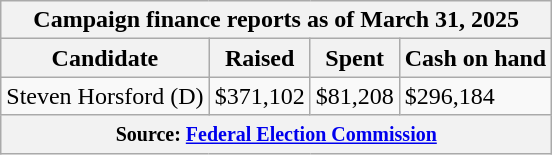<table class="wikitable sortable">
<tr>
<th colspan=4>Campaign finance reports as of March 31, 2025</th>
</tr>
<tr style="text-align:center;">
<th>Candidate</th>
<th>Raised</th>
<th>Spent</th>
<th>Cash on hand</th>
</tr>
<tr>
<td>Steven Horsford (D)</td>
<td>$371,102</td>
<td>$81,208</td>
<td>$296,184</td>
</tr>
<tr>
<th colspan="4"><small>Source: <a href='#'>Federal Election Commission</a></small></th>
</tr>
</table>
